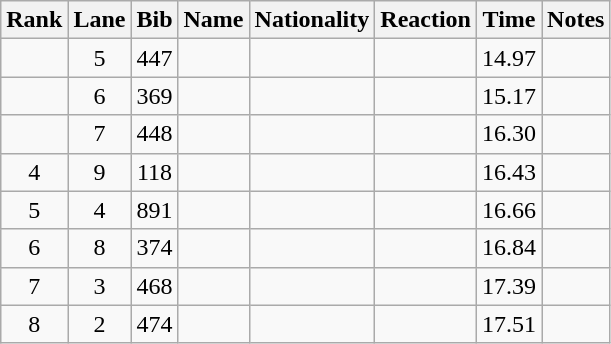<table class="wikitable sortable" style="text-align:center">
<tr>
<th>Rank</th>
<th>Lane</th>
<th>Bib</th>
<th>Name</th>
<th>Nationality</th>
<th>Reaction</th>
<th>Time</th>
<th>Notes</th>
</tr>
<tr>
<td></td>
<td>5</td>
<td>447</td>
<td align=left></td>
<td align=left></td>
<td></td>
<td>14.97</td>
<td></td>
</tr>
<tr>
<td></td>
<td>6</td>
<td>369</td>
<td align=left></td>
<td align=left></td>
<td></td>
<td>15.17</td>
<td></td>
</tr>
<tr>
<td></td>
<td>7</td>
<td>448</td>
<td align=left></td>
<td align=left></td>
<td></td>
<td>16.30</td>
<td></td>
</tr>
<tr>
<td>4</td>
<td>9</td>
<td>118</td>
<td align=left></td>
<td align=left></td>
<td></td>
<td>16.43</td>
<td></td>
</tr>
<tr>
<td>5</td>
<td>4</td>
<td>891</td>
<td align=left></td>
<td align=left></td>
<td></td>
<td>16.66</td>
<td></td>
</tr>
<tr>
<td>6</td>
<td>8</td>
<td>374</td>
<td align=left></td>
<td align=left></td>
<td></td>
<td>16.84</td>
<td></td>
</tr>
<tr>
<td>7</td>
<td>3</td>
<td>468</td>
<td align=left></td>
<td align=left></td>
<td></td>
<td>17.39</td>
<td></td>
</tr>
<tr>
<td>8</td>
<td>2</td>
<td>474</td>
<td align=left></td>
<td align=left></td>
<td></td>
<td>17.51</td>
<td></td>
</tr>
</table>
